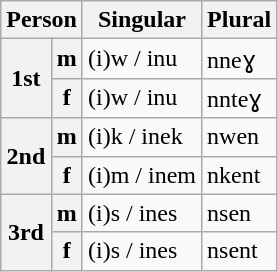<table class="wikitable">
<tr>
<th colspan="2">Person</th>
<th>Singular</th>
<th>Plural</th>
</tr>
<tr>
<th rowspan="2">1st</th>
<th>m</th>
<td>(i)w / inu</td>
<td>nneɣ</td>
</tr>
<tr>
<th>f</th>
<td>(i)w / inu</td>
<td>nnteɣ</td>
</tr>
<tr>
<th rowspan="2">2nd</th>
<th>m</th>
<td>(i)k / inek</td>
<td>nwen</td>
</tr>
<tr>
<th>f</th>
<td>(i)m / inem</td>
<td>nkent</td>
</tr>
<tr>
<th rowspan="2">3rd</th>
<th>m</th>
<td>(i)s / ines</td>
<td>nsen</td>
</tr>
<tr>
<th>f</th>
<td>(i)s / ines</td>
<td>nsent</td>
</tr>
</table>
